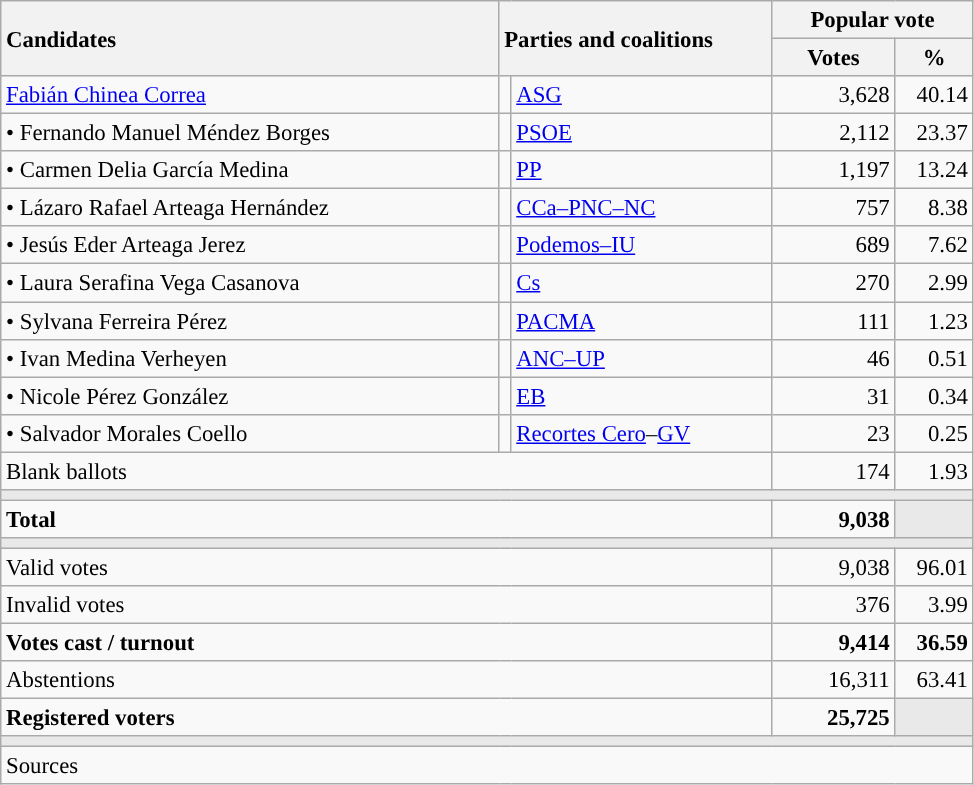<table class="wikitable" style="text-align:right; font-size:95%;">
<tr>
<th style="text-align:left;" rowspan="2" width="325">Candidates</th>
<th style="text-align:left;" rowspan="2" colspan="2" width="175">Parties and coalitions</th>
<th colspan="2">Popular vote</th>
</tr>
<tr>
<th width="75">Votes</th>
<th width="45">%</th>
</tr>
<tr>
<td align="left"> <a href='#'>Fabián Chinea Correa</a></td>
<td width="1" style="color:inherit;background:"></td>
<td align="left"><a href='#'>ASG</a></td>
<td>3,628</td>
<td>40.14</td>
</tr>
<tr>
<td align="left">• Fernando Manuel Méndez Borges</td>
<td style="color:inherit;background:"></td>
<td align="left"><a href='#'>PSOE</a></td>
<td>2,112</td>
<td>23.37</td>
</tr>
<tr>
<td align="left">• Carmen Delia García Medina</td>
<td style="color:inherit;background:"></td>
<td align="left"><a href='#'>PP</a></td>
<td>1,197</td>
<td>13.24</td>
</tr>
<tr>
<td align="left">• Lázaro Rafael Arteaga Hernández</td>
<td style="color:inherit;background:"></td>
<td align="left"><a href='#'>CCa–PNC–NC</a></td>
<td>757</td>
<td>8.38</td>
</tr>
<tr>
<td align="left">• Jesús Eder Arteaga Jerez</td>
<td style="color:inherit;background:"></td>
<td align="left"><a href='#'>Podemos–IU</a></td>
<td>689</td>
<td>7.62</td>
</tr>
<tr>
<td align="left">• Laura Serafina Vega Casanova</td>
<td style="color:inherit;background:"></td>
<td align="left"><a href='#'>Cs</a></td>
<td>270</td>
<td>2.99</td>
</tr>
<tr>
<td align="left">• Sylvana Ferreira Pérez</td>
<td style="color:inherit;background:"></td>
<td align="left"><a href='#'>PACMA</a></td>
<td>111</td>
<td>1.23</td>
</tr>
<tr>
<td align="left">• Ivan Medina Verheyen</td>
<td style="color:inherit;background:"></td>
<td align="left"><a href='#'>ANC–UP</a></td>
<td>46</td>
<td>0.51</td>
</tr>
<tr>
<td align="left">• Nicole Pérez González</td>
<td style="color:inherit;background:"></td>
<td align="left"><a href='#'>EB</a></td>
<td>31</td>
<td>0.34</td>
</tr>
<tr>
<td align="left">• Salvador Morales Coello</td>
<td style="color:inherit;background:"></td>
<td align="left"><a href='#'>Recortes Cero</a>–<a href='#'>GV</a></td>
<td>23</td>
<td>0.25</td>
</tr>
<tr>
<td align="left" colspan="3">Blank ballots</td>
<td>174</td>
<td>1.93</td>
</tr>
<tr>
<td colspan="5" bgcolor="#E9E9E9"></td>
</tr>
<tr style="font-weight:bold;">
<td align="left" colspan="3">Total</td>
<td>9,038</td>
<td bgcolor="#E9E9E9"></td>
</tr>
<tr>
<td colspan="5" bgcolor="#E9E9E9"></td>
</tr>
<tr>
<td align="left" colspan="3">Valid votes</td>
<td>9,038</td>
<td>96.01</td>
</tr>
<tr>
<td align="left" colspan="3">Invalid votes</td>
<td>376</td>
<td>3.99</td>
</tr>
<tr style="font-weight:bold;">
<td align="left" colspan="3">Votes cast / turnout</td>
<td>9,414</td>
<td>36.59</td>
</tr>
<tr>
<td align="left" colspan="3">Abstentions</td>
<td>16,311</td>
<td>63.41</td>
</tr>
<tr style="font-weight:bold;">
<td align="left" colspan="3">Registered voters</td>
<td>25,725</td>
<td bgcolor="#E9E9E9"></td>
</tr>
<tr>
<td colspan="5" bgcolor="#E9E9E9"></td>
</tr>
<tr>
<td align="left" colspan="5">Sources</td>
</tr>
</table>
